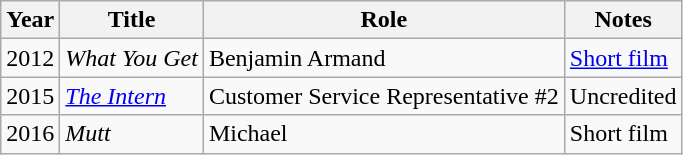<table class="wikitable sortable">
<tr>
<th>Year</th>
<th>Title</th>
<th>Role</th>
<th class="unsortable">Notes</th>
</tr>
<tr>
<td>2012</td>
<td><em>What You Get</em></td>
<td>Benjamin Armand</td>
<td><a href='#'>Short film</a></td>
</tr>
<tr>
<td>2015</td>
<td><em><a href='#'>The Intern</a></em></td>
<td>Customer Service Representative #2</td>
<td>Uncredited</td>
</tr>
<tr>
<td>2016</td>
<td><em>Mutt</em></td>
<td>Michael</td>
<td>Short film</td>
</tr>
</table>
